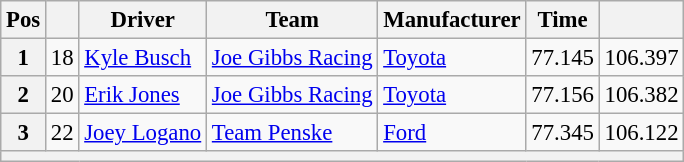<table class="wikitable" style="font-size:95%">
<tr>
<th>Pos</th>
<th></th>
<th>Driver</th>
<th>Team</th>
<th>Manufacturer</th>
<th>Time</th>
<th></th>
</tr>
<tr>
<th>1</th>
<td>18</td>
<td><a href='#'>Kyle Busch</a></td>
<td><a href='#'>Joe Gibbs Racing</a></td>
<td><a href='#'>Toyota</a></td>
<td>77.145</td>
<td>106.397</td>
</tr>
<tr>
<th>2</th>
<td>20</td>
<td><a href='#'>Erik Jones</a></td>
<td><a href='#'>Joe Gibbs Racing</a></td>
<td><a href='#'>Toyota</a></td>
<td>77.156</td>
<td>106.382</td>
</tr>
<tr>
<th>3</th>
<td>22</td>
<td><a href='#'>Joey Logano</a></td>
<td><a href='#'>Team Penske</a></td>
<td><a href='#'>Ford</a></td>
<td>77.345</td>
<td>106.122</td>
</tr>
<tr>
<th colspan="7"></th>
</tr>
</table>
